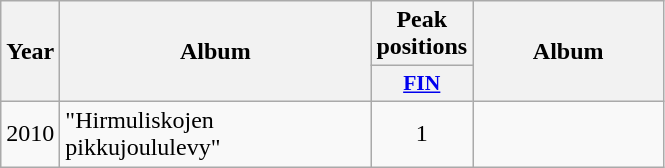<table class="wikitable">
<tr>
<th align="center" rowspan=2 width="10">Year</th>
<th align="center" rowspan=2 width="200">Album</th>
<th align="center" colspan=1 width="20">Peak positions</th>
<th align="center" rowspan=2 width="120">Album</th>
</tr>
<tr>
<th scope="col" style="width:3em;font-size:90%;"><a href='#'>FIN</a><br></th>
</tr>
<tr>
<td style="text-align:center;">2010</td>
<td>"Hirmuliskojen pikkujoululevy"</td>
<td style="text-align:center;">1</td>
<td style="text-align:center;"></td>
</tr>
</table>
